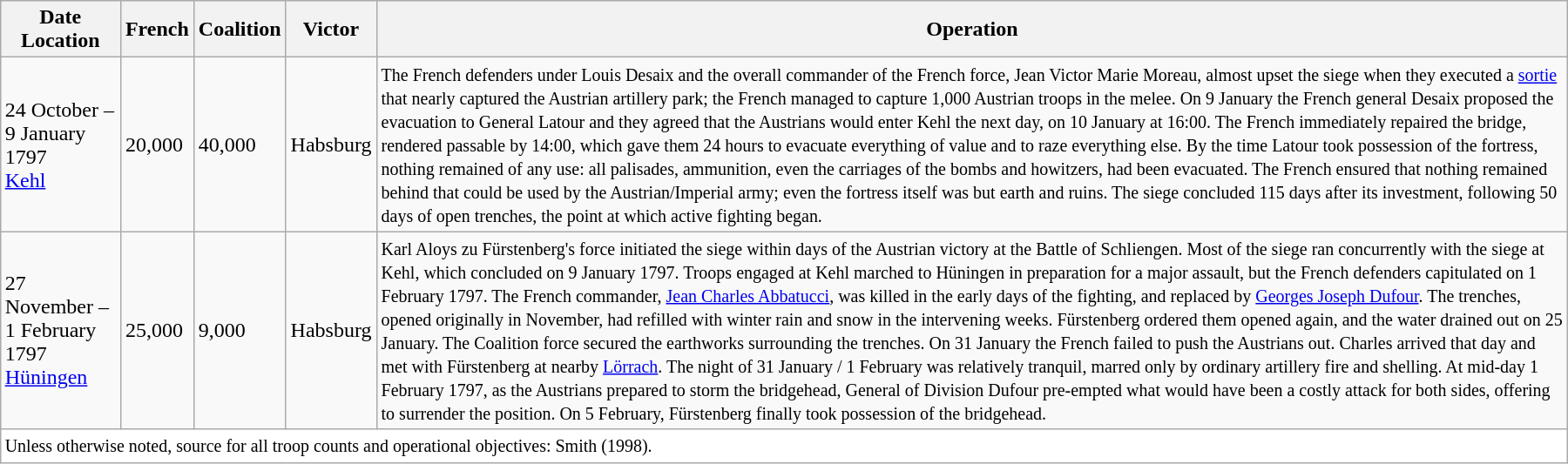<table class="wikitable" style="width:95%; margin:auto;">
<tr>
<th>Date Location</th>
<th>French</th>
<th>Coalition</th>
<th>Victor</th>
<th>Operation</th>
</tr>
<tr>
<td>24 October – 9 January 1797<br><a href='#'>Kehl</a></td>
<td>20,000</td>
<td>40,000</td>
<td>Habsburg</td>
<td><small>The French defenders under Louis Desaix and the overall commander of the French force, Jean Victor Marie Moreau, almost upset the siege when they executed a <a href='#'>sortie</a> that nearly captured the Austrian artillery park; the French managed to capture 1,000 Austrian troops in the melee. On 9 January the French general Desaix proposed the evacuation to General Latour and they agreed that the Austrians would enter Kehl the next day, on 10 January at 16:00. The French immediately repaired the bridge, rendered passable by 14:00, which gave them 24 hours to evacuate everything of value and to raze everything else. By the time Latour took possession of the fortress, nothing remained of any use: all palisades, ammunition, even the carriages of the bombs and howitzers, had been evacuated. The French ensured that nothing remained behind that could be used by the Austrian/Imperial army; even the fortress itself was but earth and ruins. The siege concluded 115 days after its investment, following 50 days of open trenches, the point at which active fighting began.</small></td>
</tr>
<tr>
<td>27 November – 1 February 1797<br><a href='#'>Hüningen</a></td>
<td>25,000</td>
<td>9,000</td>
<td>Habsburg</td>
<td><small>Karl Aloys zu Fürstenberg's force initiated the siege within days of the Austrian victory at the Battle of Schliengen. Most of the siege ran concurrently with the siege at Kehl, which concluded on 9 January 1797. Troops engaged at Kehl marched to Hüningen in preparation for a major assault, but the French defenders capitulated on 1 February 1797. The French commander, <a href='#'>Jean Charles Abbatucci</a>, was killed in the early days of the fighting, and replaced by <a href='#'>Georges Joseph Dufour</a>. The trenches, opened originally in November, had refilled with winter rain and snow in the intervening weeks. Fürstenberg ordered them opened again, and the water drained out on 25 January. The Coalition force secured the earthworks surrounding the trenches. On 31 January the French failed to push the Austrians out. Charles arrived that day and met with Fürstenberg at nearby <a href='#'>Lörrach</a>. The night of 31 January / 1 February was relatively tranquil, marred only by ordinary artillery fire and shelling. At mid-day 1 February 1797, as the Austrians prepared to storm the bridgehead, General of Division Dufour pre-empted what would have been a costly attack for both sides, offering to surrender the position. On 5 February, Fürstenberg finally took possession of the bridgehead.</small></td>
</tr>
<tr>
<td colspan="11" style="background:white;"><small>Unless otherwise noted, source for all troop counts and operational objectives: Smith (1998).</small></td>
</tr>
</table>
